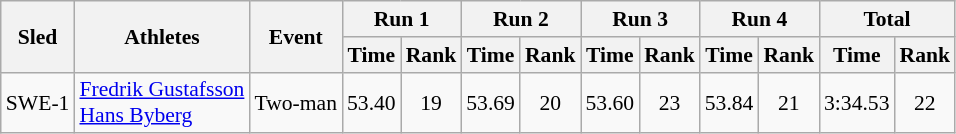<table class="wikitable" border="1" style="font-size:90%">
<tr>
<th rowspan="2">Sled</th>
<th rowspan="2">Athletes</th>
<th rowspan="2">Event</th>
<th colspan="2">Run 1</th>
<th colspan="2">Run 2</th>
<th colspan="2">Run 3</th>
<th colspan="2">Run 4</th>
<th colspan="2">Total</th>
</tr>
<tr>
<th>Time</th>
<th>Rank</th>
<th>Time</th>
<th>Rank</th>
<th>Time</th>
<th>Rank</th>
<th>Time</th>
<th>Rank</th>
<th>Time</th>
<th>Rank</th>
</tr>
<tr>
<td align="center">SWE-1</td>
<td><a href='#'>Fredrik Gustafsson</a><br><a href='#'>Hans Byberg</a></td>
<td>Two-man</td>
<td align="center">53.40</td>
<td align="center">19</td>
<td align="center">53.69</td>
<td align="center">20</td>
<td align="center">53.60</td>
<td align="center">23</td>
<td align="center">53.84</td>
<td align="center">21</td>
<td align="center">3:34.53</td>
<td align="center">22</td>
</tr>
</table>
